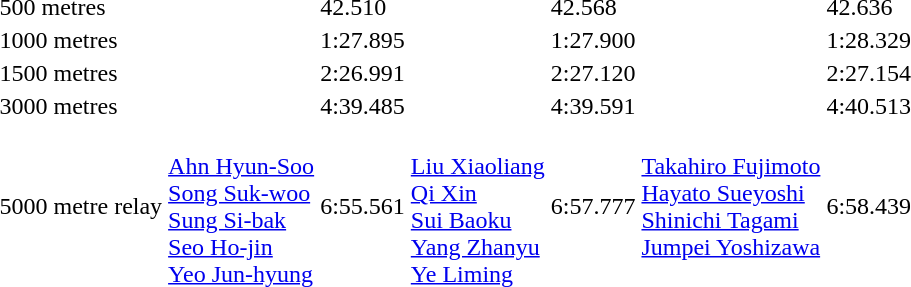<table>
<tr>
<td>500 metres</td>
<td></td>
<td>42.510</td>
<td></td>
<td>42.568</td>
<td></td>
<td>42.636</td>
</tr>
<tr>
<td>1000 metres</td>
<td></td>
<td>1:27.895</td>
<td></td>
<td>1:27.900</td>
<td></td>
<td>1:28.329</td>
</tr>
<tr>
<td>1500 metres</td>
<td></td>
<td>2:26.991</td>
<td></td>
<td>2:27.120</td>
<td></td>
<td>2:27.154</td>
</tr>
<tr>
<td>3000 metres</td>
<td></td>
<td>4:39.485</td>
<td></td>
<td>4:39.591</td>
<td></td>
<td>4:40.513</td>
</tr>
<tr>
<td>5000 metre relay</td>
<td valign=top><br><a href='#'>Ahn Hyun-Soo</a><br><a href='#'>Song Suk-woo</a><br><a href='#'>Sung Si-bak</a><br><a href='#'>Seo Ho-jin</a><br><a href='#'>Yeo Jun-hyung</a></td>
<td>6:55.561</td>
<td valign=top><br><a href='#'>Liu Xiaoliang</a><br><a href='#'>Qi Xin</a><br><a href='#'>Sui Baoku</a><br><a href='#'>Yang Zhanyu</a><br><a href='#'>Ye Liming</a></td>
<td>6:57.777</td>
<td valign=top><br><a href='#'>Takahiro Fujimoto</a><br><a href='#'>Hayato Sueyoshi</a><br><a href='#'>Shinichi Tagami</a><br><a href='#'>Jumpei Yoshizawa</a></td>
<td>6:58.439</td>
</tr>
</table>
